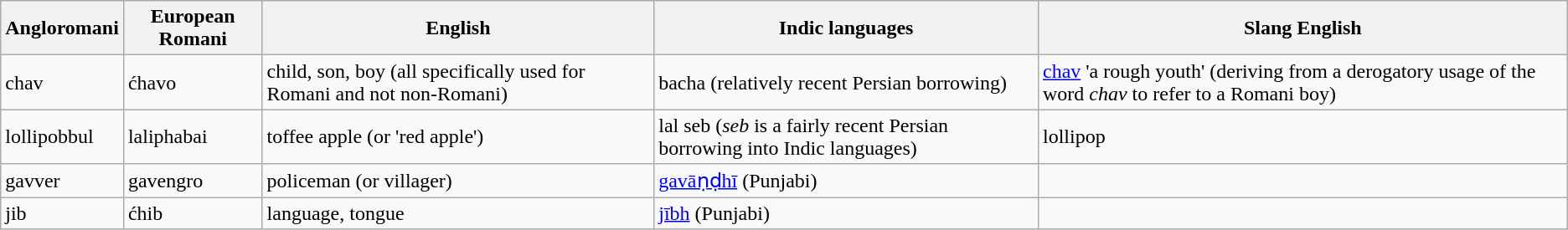<table class=wikitable>
<tr>
<th>Angloromani</th>
<th>European Romani</th>
<th>English</th>
<th>Indic languages</th>
<th>Slang English</th>
</tr>
<tr>
<td>chav</td>
<td>ćhavo</td>
<td>child, son, boy (all specifically used for Romani and not non-Romani)</td>
<td>bacha (relatively recent Persian borrowing)</td>
<td><a href='#'>chav</a> 'a rough youth' (deriving from a derogatory usage of the word <em>chav</em> to refer to a Romani boy)</td>
</tr>
<tr>
<td>lollipobbul</td>
<td>laliphabai</td>
<td>toffee apple (or 'red apple')</td>
<td>lal seb (<em>seb</em> is a fairly recent Persian borrowing into Indic languages)</td>
<td>lollipop</td>
</tr>
<tr>
<td>gavver</td>
<td>gavengro</td>
<td>policeman (or villager)</td>
<td><a href='#'>gavāṇḍhī</a> (Punjabi)</td>
<td></td>
</tr>
<tr>
<td>jib</td>
<td>ćhib</td>
<td>language, tongue</td>
<td><a href='#'>jībh</a> (Punjabi)</td>
<td></td>
</tr>
</table>
